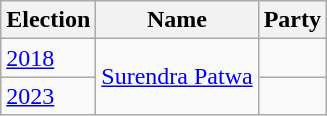<table class="wikitable sortable">
<tr>
<th>Election</th>
<th>Name</th>
<th colspan=2>Party</th>
</tr>
<tr>
<td><a href='#'>2018</a></td>
<td rowspan="2"><a href='#'>Surendra Patwa</a></td>
<td></td>
</tr>
<tr>
<td><a href='#'>2023</a></td>
</tr>
</table>
